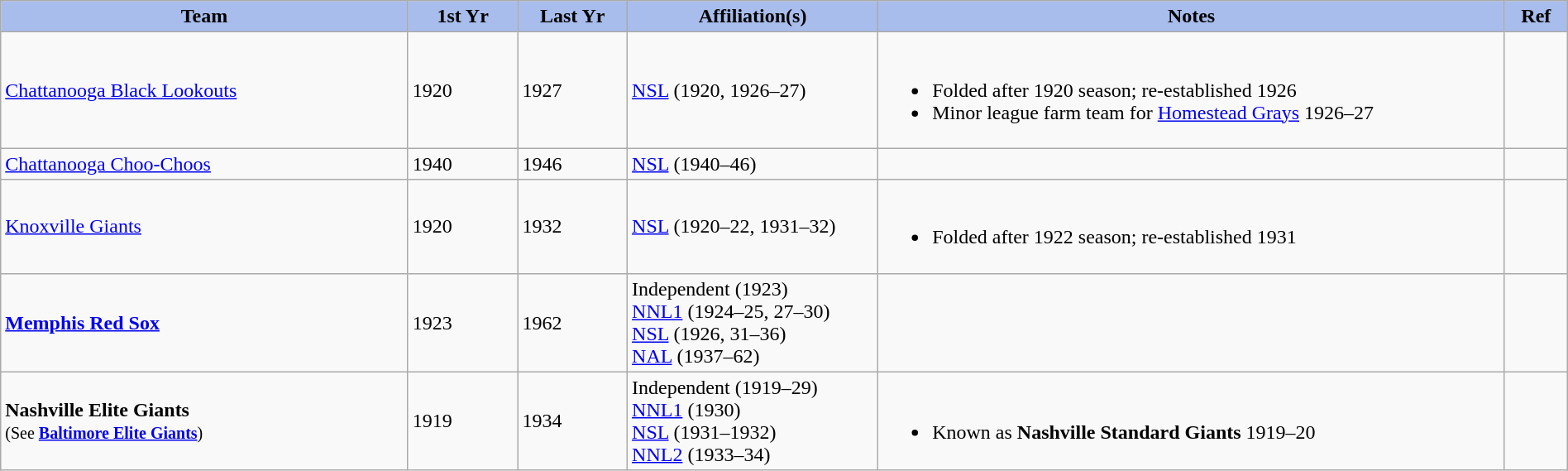<table class="wikitable" style="width: 100%">
<tr>
<th style="background:#a8bdec; width:26%;">Team</th>
<th style="width:7%; background:#a8bdec;">1st Yr</th>
<th style="width:7%; background:#a8bdec;">Last Yr</th>
<th style="width:16%; background:#a8bdec;">Affiliation(s)</th>
<th style="width:40%; background:#a8bdec;">Notes</th>
<th style="width:4%; background:#a8bdec;">Ref</th>
</tr>
<tr>
<td><a href='#'>Chattanooga Black Lookouts</a></td>
<td>1920</td>
<td>1927</td>
<td><a href='#'>NSL</a> (1920, 1926–27)</td>
<td><br><ul><li>Folded after 1920 season; re-established 1926</li><li>Minor league farm team for <a href='#'>Homestead Grays</a> 1926–27</li></ul></td>
<td></td>
</tr>
<tr>
<td><a href='#'>Chattanooga Choo-Choos</a></td>
<td>1940</td>
<td>1946</td>
<td><a href='#'>NSL</a> (1940–46)</td>
<td></td>
<td></td>
</tr>
<tr>
<td><a href='#'>Knoxville Giants</a></td>
<td>1920</td>
<td>1932</td>
<td><a href='#'>NSL</a> (1920–22, 1931–32)</td>
<td><br><ul><li>Folded after 1922 season; re-established 1931</li></ul></td>
<td></td>
</tr>
<tr>
<td><strong><a href='#'>Memphis Red Sox</a></strong></td>
<td>1923</td>
<td>1962</td>
<td>Independent (1923)<br><a href='#'>NNL1</a> (1924–25, 27–30)<br><a href='#'>NSL</a> (1926, 31–36)<br><a href='#'>NAL</a> (1937–62)</td>
<td></td>
<td></td>
</tr>
<tr>
<td><strong>Nashville Elite Giants</strong><br><small>(See <strong><a href='#'>Baltimore Elite Giants</a></strong>)</small></td>
<td>1919</td>
<td>1934</td>
<td>Independent (1919–29)<br><a href='#'>NNL1</a> (1930)<br><a href='#'>NSL</a> (1931–1932)<br><a href='#'>NNL2</a> (1933–34)</td>
<td><br><ul><li>Known as <strong>Nashville Standard Giants</strong> 1919–20</li></ul></td>
<td></td>
</tr>
</table>
